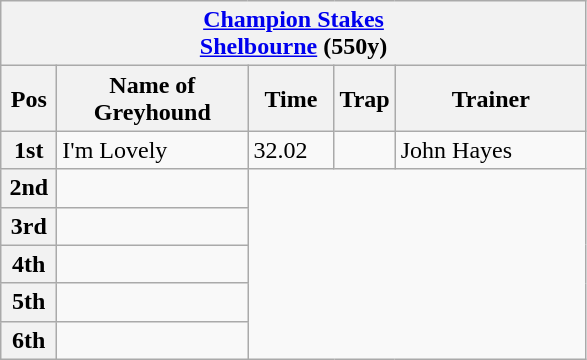<table class="wikitable">
<tr>
<th colspan="6"><a href='#'>Champion Stakes</a><br> <a href='#'>Shelbourne</a> (550y)</th>
</tr>
<tr>
<th width=30>Pos</th>
<th width=120>Name of Greyhound</th>
<th width=50>Time</th>
<th width=30>Trap</th>
<th width=120>Trainer</th>
</tr>
<tr>
<th>1st</th>
<td>I'm Lovely</td>
<td>32.02</td>
<td></td>
<td>John Hayes</td>
</tr>
<tr>
<th>2nd</th>
<td></td>
</tr>
<tr>
<th>3rd</th>
<td></td>
</tr>
<tr>
<th>4th</th>
<td></td>
</tr>
<tr>
<th>5th</th>
<td></td>
</tr>
<tr>
<th>6th</th>
<td></td>
</tr>
</table>
